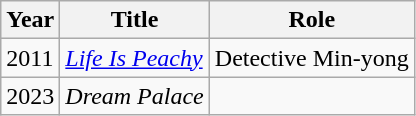<table class="wikitable">
<tr>
<th>Year</th>
<th>Title</th>
<th>Role</th>
</tr>
<tr>
<td>2011</td>
<td><em><a href='#'>Life Is Peachy</a></em></td>
<td>Detective Min-yong</td>
</tr>
<tr>
<td>2023</td>
<td><em>Dream Palace</em></td>
<td></td>
</tr>
</table>
